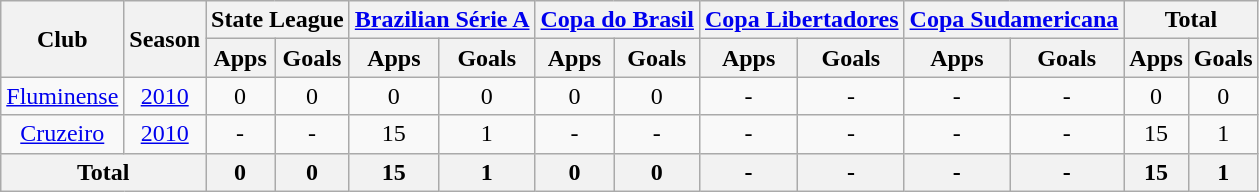<table class="wikitable" style="text-align: center;">
<tr>
<th rowspan="2">Club</th>
<th rowspan="2">Season</th>
<th colspan="2">State League</th>
<th colspan="2"><a href='#'>Brazilian Série A</a></th>
<th colspan="2"><a href='#'>Copa do Brasil</a></th>
<th colspan="2"><a href='#'>Copa Libertadores</a></th>
<th colspan="2"><a href='#'>Copa Sudamericana</a></th>
<th colspan="2">Total</th>
</tr>
<tr>
<th>Apps</th>
<th>Goals</th>
<th>Apps</th>
<th>Goals</th>
<th>Apps</th>
<th>Goals</th>
<th>Apps</th>
<th>Goals</th>
<th>Apps</th>
<th>Goals</th>
<th>Apps</th>
<th>Goals</th>
</tr>
<tr>
<td rowspan="1" valign="center"><a href='#'>Fluminense</a></td>
<td><a href='#'>2010</a></td>
<td>0</td>
<td>0</td>
<td>0</td>
<td>0</td>
<td>0</td>
<td>0</td>
<td>-</td>
<td>-</td>
<td>-</td>
<td>-</td>
<td>0</td>
<td>0</td>
</tr>
<tr>
<td rowspan="1" valign="center"><a href='#'>Cruzeiro</a></td>
<td><a href='#'>2010</a></td>
<td>-</td>
<td>-</td>
<td>15</td>
<td>1</td>
<td>-</td>
<td>-</td>
<td>-</td>
<td>-</td>
<td>-</td>
<td>-</td>
<td>15</td>
<td>1</td>
</tr>
<tr>
<th colspan="2"><strong>Total</strong></th>
<th>0</th>
<th>0</th>
<th>15</th>
<th>1</th>
<th>0</th>
<th>0</th>
<th>-</th>
<th>-</th>
<th>-</th>
<th>-</th>
<th>15</th>
<th>1</th>
</tr>
</table>
